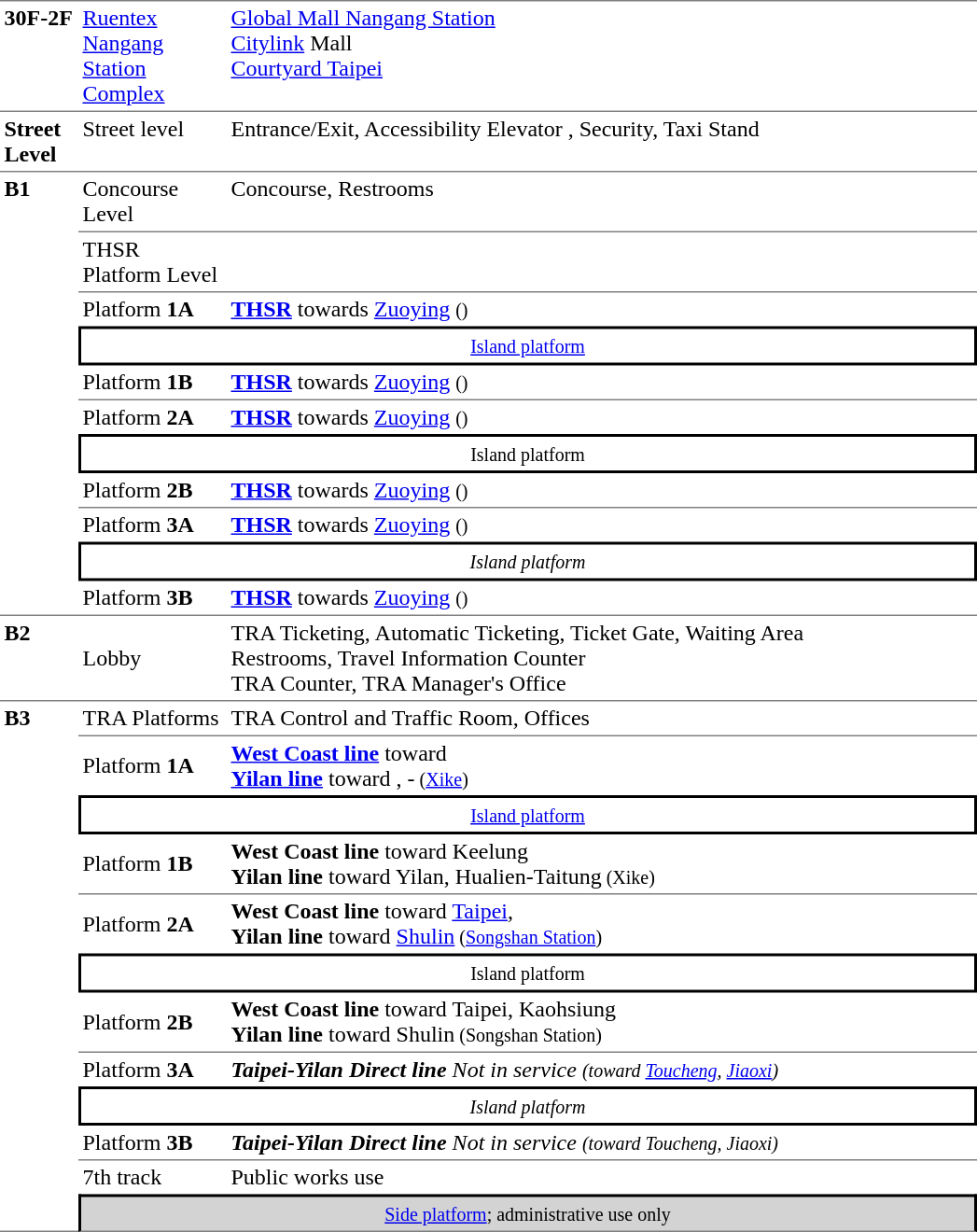<table cellspacing=0 cellpadding=3>
<tr>
<td style="border-top:solid 1px gray;border-bottom:solid 1px gray;" width=50 valign=top><strong>30F-2F</strong></td>
<td style="border-top:solid 1px gray;border-bottom:solid 1px gray;" width=100 valign=top><a href='#'>Ruentex Nangang Station Complex</a></td>
<td style="border-top:solid 1px gray;border-bottom:solid 1px gray;" width=500 valign=top><a href='#'>Global Mall Nangang Station</a><br><a href='#'>Citylink</a> Mall<br><a href='#'>Courtyard Taipei</a></td>
</tr>
<tr>
<td style="border-bottom:solid 1px gray;" valign=top><strong>Street Level</strong></td>
<td style="border-bottom:solid 1px gray;" valign=top>Street level</td>
<td style="border-bottom:solid 1px gray;" valign=top>Entrance/Exit, Accessibility Elevator , Security, Taxi Stand</td>
</tr>
<tr>
<td style="border-bottom:solid 1px gray;" valign=top rowspan=11><strong>B1</strong></td>
<td style="border-bottom:solid 1px gray;" valign=top>Concourse Level</td>
<td style="border-bottom:solid 1px gray;" valign=top>Concourse, Restrooms</td>
</tr>
<tr>
<td style="border-bottom:solid 1px gray;" valign=top>THSR Platform Level</td>
<td style="border-bottom:solid 1px gray;"></td>
</tr>
<tr>
<td>Platform <span><strong>1A</strong></span></td>
<td width=530><strong><a href='#'><span>THSR</span></a></strong> towards <a href='#'>Zuoying</a> <small>()</small></td>
</tr>
<tr>
<td style="border-top:solid 2px black;border-right:solid 2px black;border-left:solid 2px black;border-bottom:solid 2px black;text-align:center;" colspan=2><small><a href='#'>Island platform</a></small></td>
</tr>
<tr>
<td style="border-bottom:solid 1px gray;">Platform <span><strong>1B</strong></span></td>
<td style="border-bottom:solid 1px gray;" width=530><strong><a href='#'><span>THSR</span></a></strong> towards <a href='#'>Zuoying</a> <small>()</small></td>
</tr>
<tr>
<td>Platform <span><strong>2A</strong></span></td>
<td width=530><strong><a href='#'><span>THSR</span></a></strong> towards <a href='#'>Zuoying</a> <small>()</small></td>
</tr>
<tr>
<td style="border-top:solid 2px black;border-right:solid 2px black;border-left:solid 2px black;border-bottom:solid 2px black;text-align:center;" colspan=2><small>Island platform</small></td>
</tr>
<tr>
<td style="border-bottom:solid 1px gray;">Platform <span><strong>2B</strong></span></td>
<td style="border-bottom:solid 1px gray;" width=530><strong><a href='#'><span>THSR</span></a></strong> towards <a href='#'>Zuoying</a> <small>()</small></td>
</tr>
<tr>
<td>Platform <span><strong>3A</strong></span></td>
<td width=530><strong><a href='#'><span>THSR</span></a></strong> towards <a href='#'>Zuoying</a> <small>()</small></td>
</tr>
<tr>
<td style="border-top:solid 2px black;border-right:solid 2px black;border-left:solid 2px black;border-bottom:solid 2px black;text-align:center;" colspan=2><small><em>Island platform</em></small></td>
</tr>
<tr>
<td style="border-bottom:solid 1px gray;">Platform <span><strong>3B</strong></span></td>
<td style="border-bottom:solid 1px gray;" width=530><strong><a href='#'><span>THSR</span></a></strong> towards <a href='#'>Zuoying</a> <small>()</small></td>
</tr>
<tr>
<td style="border-bottom:solid 1px gray;" valign=top><strong>B2</strong></td>
<td style="border-bottom:solid 1px gray;" width=100>Lobby</td>
<td style="border-bottom:solid 1px gray;" width=390>TRA Ticketing, Automatic Ticketing, Ticket Gate, Waiting Area<br>Restrooms, Travel Information Counter<br>TRA Counter, TRA Manager's Office</td>
</tr>
<tr>
<td style="border-bottom:solid 1px gray;" rowspan=12 valign=top><strong>B3</strong></td>
<td style="border-bottom:solid 1px gray;">TRA Platforms</td>
<td style="border-bottom:solid 1px gray;">TRA Control and Traffic Room, Offices</td>
</tr>
<tr>
<td>Platform <span><strong>1A</strong></span></td>
<td><strong><a href='#'><span>West Coast line</span></a></strong> toward <br> <a href='#'><span><strong>Yilan line</strong></span></a> toward , -<small> (<a href='#'>Xike</a>)</small></td>
</tr>
<tr>
<td style="border-top:solid 2px black;border-right:solid 2px black;border-left:solid 2px black;border-bottom:solid 2px black;text-align:center;" colspan=2><small><a href='#'>Island platform</a></small></td>
</tr>
<tr>
<td style="border-bottom:solid 1px gray;">Platform <span><strong>1B</strong></span></td>
<td style="border-bottom:solid 1px gray;"><span><strong>West Coast line</strong></span> toward Keelung<br> <span><strong>Yilan line</strong></span> toward Yilan, Hualien-Taitung<small> (Xike)</small></td>
</tr>
<tr>
<td>Platform <span><strong>2A</strong></span></td>
<td><span><strong>West Coast line</strong></span> toward <a href='#'>Taipei</a>, <br> <span><strong>Yilan line</strong></span> toward <a href='#'>Shulin</a><small> (<a href='#'>Songshan Station</a>)</small></td>
</tr>
<tr>
<td style="border-top:solid 2px black;border-right:solid 2px black;border-left:solid 2px black;border-bottom:solid 2px black;text-align:center;" colspan=2><small>Island platform</small></td>
</tr>
<tr>
<td style="border-bottom:solid 1px gray;">Platform <span><strong>2B</strong></span></td>
<td style="border-bottom:solid 1px gray;"><span><strong>West Coast line</strong></span> toward Taipei, Kaohsiung<br> <span><strong>Yilan line</strong></span> toward Shulin<small> (Songshan Station)</small></td>
</tr>
<tr>
<td>Platform <span><strong>3A</strong></span></td>
<td><em><span><strong>Taipei-Yilan Direct line</strong></span> Not in service <small>(toward <a href='#'>Toucheng</a>, <a href='#'>Jiaoxi</a>)</small></em></td>
</tr>
<tr>
<td style="border-top:solid 2px black;border-right:solid 2px black;border-left:solid 2px black;border-bottom:solid 2px black;text-align:center;" colspan=2><small><em>Island platform</em></small></td>
</tr>
<tr>
<td style="border-bottom:solid 1px gray;">Platform <span><strong>3B</strong></span></td>
<td style="border-bottom:solid 1px gray;"><em><span><strong>Taipei-Yilan Direct line</strong></span> Not in service <small>(toward Toucheng, Jiaoxi)</small></em></td>
</tr>
<tr>
<td>7th track</td>
<td>Public works use</td>
</tr>
<tr>
<td style="background:lightgray;border-top:solid 2px black;border-right:solid 2px black;border-left:solid 2px black;border-bottom:solid 1px gray;text-align:center;" colspan=2><small> <a href='#'>Side platform</a>; administrative use only</small></td>
</tr>
</table>
